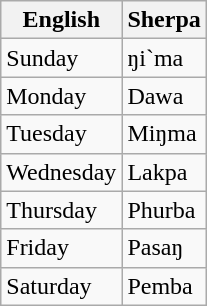<table class="wikitable">
<tr>
<th>English</th>
<th>Sherpa</th>
</tr>
<tr>
<td>Sunday</td>
<td>ŋi`ma</td>
</tr>
<tr>
<td>Monday</td>
<td>Dawa</td>
</tr>
<tr>
<td>Tuesday</td>
<td>Miŋma</td>
</tr>
<tr>
<td>Wednesday</td>
<td>Lakpa</td>
</tr>
<tr>
<td>Thursday</td>
<td>Phurba</td>
</tr>
<tr>
<td>Friday</td>
<td>Pasaŋ</td>
</tr>
<tr>
<td>Saturday</td>
<td>Pemba</td>
</tr>
</table>
